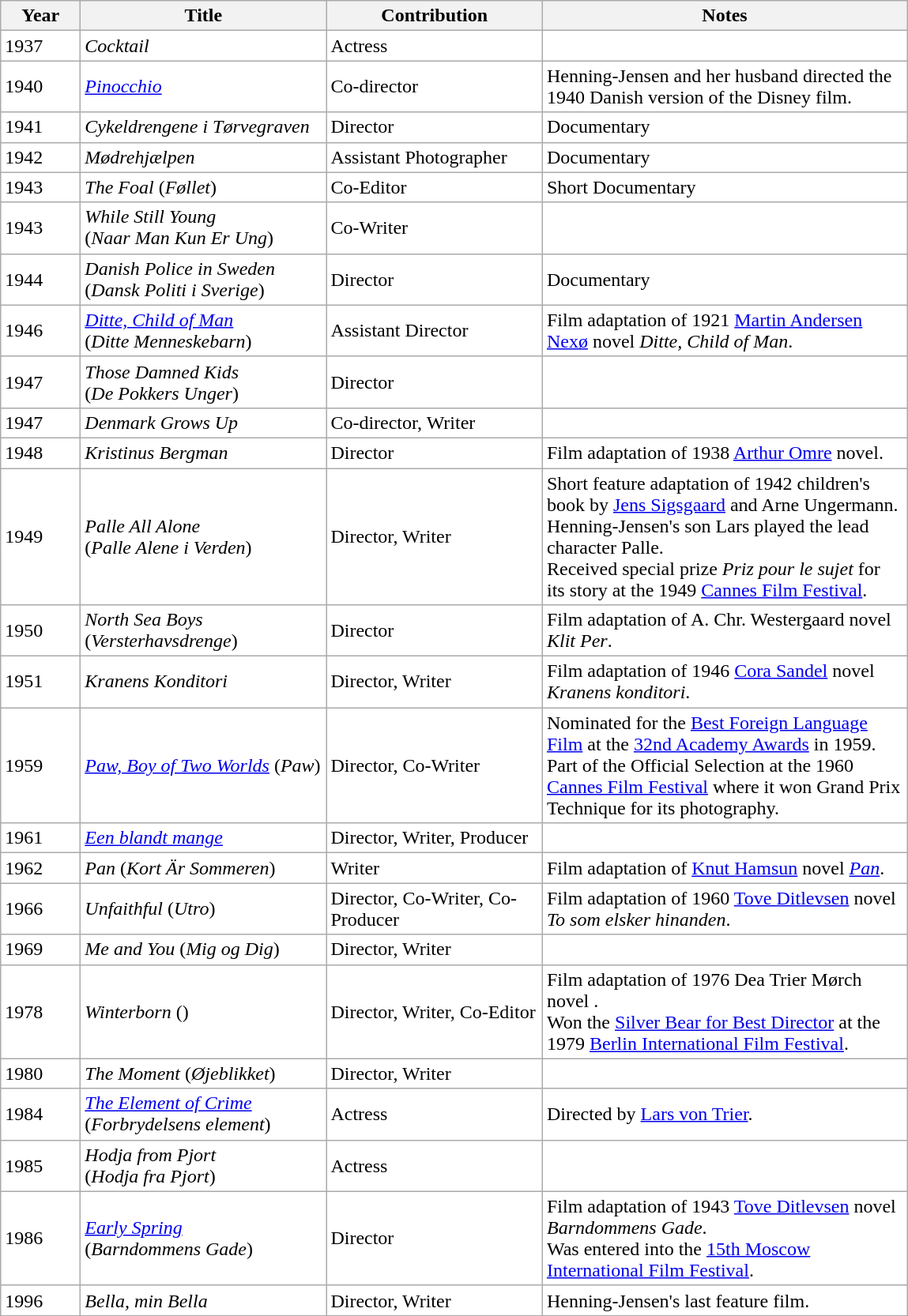<table class="wikitable" style="background:white">
<tr>
<th style="width: 60px;">Year</th>
<th style="width: 200px;">Title</th>
<th style="width: 175px;">Contribution</th>
<th style="width: 300px;">Notes</th>
</tr>
<tr>
<td>1937</td>
<td><em>Cocktail</em></td>
<td>Actress</td>
<td></td>
</tr>
<tr>
<td>1940</td>
<td><em><a href='#'>Pinocchio</a></em></td>
<td>Co-director</td>
<td>Henning-Jensen and her husband directed the 1940 Danish version of the Disney film.</td>
</tr>
<tr>
<td>1941</td>
<td><em>Cykeldrengene i Tørvegraven</em></td>
<td>Director</td>
<td>Documentary</td>
</tr>
<tr>
<td>1942</td>
<td><em>Mødrehjælpen</em></td>
<td>Assistant Photographer</td>
<td>Documentary</td>
</tr>
<tr>
<td>1943</td>
<td><em>The Foal</em> (<em>Føllet</em>)</td>
<td>Co-Editor</td>
<td>Short Documentary</td>
</tr>
<tr>
<td>1943</td>
<td><em>While Still Young</em><br>(<em>Naar Man Kun Er Ung</em>)</td>
<td>Co-Writer</td>
<td></td>
</tr>
<tr>
<td>1944</td>
<td><em>Danish Police in Sweden</em><br>(<em>Dansk Politi i Sverige</em>)</td>
<td>Director</td>
<td>Documentary</td>
</tr>
<tr>
<td>1946</td>
<td><em><a href='#'>Ditte, Child of Man</a></em><br>(<em>Ditte Menneskebarn</em>)</td>
<td>Assistant Director</td>
<td>Film adaptation of 1921 <a href='#'>Martin Andersen Nexø</a> novel <em>Ditte, Child of Man</em>.</td>
</tr>
<tr>
<td>1947</td>
<td><em>Those Damned Kids</em><br>(<em>De Pokkers Unger</em>)</td>
<td>Director</td>
<td></td>
</tr>
<tr>
<td>1947</td>
<td><em>Denmark Grows Up</em></td>
<td>Co-director, Writer</td>
<td></td>
</tr>
<tr>
<td>1948</td>
<td><em>Kristinus Bergman </em></td>
<td>Director</td>
<td>Film adaptation of 1938 <a href='#'>Arthur Omre</a> novel.</td>
</tr>
<tr>
<td>1949</td>
<td><em>Palle All Alone</em><br>(<em>Palle Alene i Verden</em>)</td>
<td>Director, Writer</td>
<td>Short feature adaptation of 1942 children's book by <a href='#'>Jens Sigsgaard</a> and Arne Ungermann.<br>Henning-Jensen's son Lars played the lead character Palle.<br>Received special prize <em>Priz pour le sujet</em> for its story at the 1949 <a href='#'>Cannes Film Festival</a>.</td>
</tr>
<tr>
<td>1950</td>
<td><em>North Sea Boys</em> (<em>Versterhavsdrenge</em>)</td>
<td>Director</td>
<td>Film adaptation of A. Chr. Westergaard novel <em>Klit Per</em>.</td>
</tr>
<tr>
<td>1951</td>
<td><em>Kranens Konditori</em></td>
<td>Director, Writer</td>
<td>Film adaptation of 1946 <a href='#'>Cora Sandel</a> novel <em>Kranens konditori</em>.</td>
</tr>
<tr>
<td>1959</td>
<td><em><a href='#'>Paw, Boy of Two Worlds</a></em> (<em>Paw</em>)</td>
<td>Director, Co-Writer</td>
<td>Nominated for the <a href='#'>Best Foreign Language Film</a> at the <a href='#'>32nd Academy Awards</a> in 1959.<br>Part of the Official Selection at the 1960 <a href='#'>Cannes Film Festival</a> where it won Grand Prix Technique for its photography.</td>
</tr>
<tr>
<td>1961</td>
<td><em><a href='#'>Een blandt mange</a></em></td>
<td>Director, Writer, Producer</td>
<td></td>
</tr>
<tr>
<td>1962</td>
<td><em>Pan</em> (<em>Kort Är Sommeren</em>)</td>
<td>Writer</td>
<td>Film adaptation of <a href='#'>Knut Hamsun</a> novel <em><a href='#'>Pan</a></em>.</td>
</tr>
<tr>
<td>1966</td>
<td><em>Unfaithful</em> (<em>Utro</em>)</td>
<td>Director, Co-Writer, Co-Producer</td>
<td>Film adaptation of 1960 <a href='#'>Tove Ditlevsen</a> novel <em>To som elsker hinanden</em>.</td>
</tr>
<tr>
<td>1969</td>
<td><em>Me and You</em> (<em>Mig og Dig</em>)</td>
<td>Director, Writer</td>
<td></td>
</tr>
<tr>
<td>1978</td>
<td><em>Winterborn</em> ()</td>
<td>Director, Writer, Co-Editor</td>
<td>Film adaptation of 1976 Dea Trier Mørch novel .<br>Won the <a href='#'>Silver Bear for Best Director</a> at the 1979 <a href='#'>Berlin International Film Festival</a>.</td>
</tr>
<tr>
<td>1980</td>
<td><em>The Moment</em> (<em>Øjeblikket</em>)</td>
<td>Director, Writer</td>
<td></td>
</tr>
<tr>
<td>1984</td>
<td><em><a href='#'>The Element of Crime</a></em> (<em>Forbrydelsens element</em>)</td>
<td>Actress</td>
<td>Directed by <a href='#'>Lars von Trier</a>.</td>
</tr>
<tr>
<td>1985</td>
<td><em>Hodja from Pjort</em><br>(<em>Hodja fra Pjort</em>)</td>
<td>Actress</td>
<td></td>
</tr>
<tr '>
<td>1986</td>
<td><em><a href='#'>Early Spring</a></em><br>(<em>Barndommens Gade</em>)</td>
<td>Director</td>
<td>Film adaptation of 1943 <a href='#'>Tove Ditlevsen</a> novel <em>Barndommens Gade</em>.<br>Was entered into the <a href='#'>15th Moscow International Film Festival</a>.</td>
</tr>
<tr>
<td>1996</td>
<td><em>Bella, min Bella</em></td>
<td>Director, Writer</td>
<td>Henning-Jensen's last feature film.</td>
</tr>
</table>
